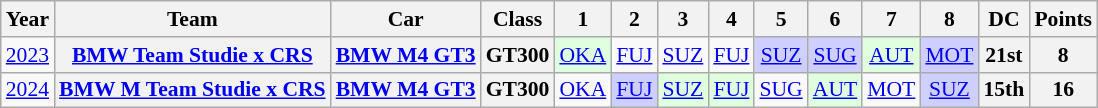<table class="wikitable" style="text-align:center; font-size:90%">
<tr>
<th>Year</th>
<th>Team</th>
<th>Car</th>
<th>Class</th>
<th>1</th>
<th>2</th>
<th>3</th>
<th>4</th>
<th>5</th>
<th>6</th>
<th>7</th>
<th>8</th>
<th>DC</th>
<th>Points</th>
</tr>
<tr>
<td><a href='#'>2023</a></td>
<th><a href='#'>BMW Team Studie x CRS</a></th>
<th><a href='#'>BMW M4 GT3</a></th>
<th>GT300</th>
<td style="background:#DFFFDF;"><a href='#'>OKA</a><br></td>
<td><a href='#'>FUJ</a></td>
<td><a href='#'>SUZ</a></td>
<td><a href='#'>FUJ</a></td>
<td style="background:#CFCFFF;"><a href='#'>SUZ</a><br></td>
<td style="background:#CFCFFF;"><a href='#'>SUG</a><br></td>
<td style="background:#DFFFDF;"><a href='#'>AUT</a><br></td>
<td style="background:#CFCFFF;"><a href='#'>MOT</a><br></td>
<th>21st</th>
<th>8</th>
</tr>
<tr>
<td><a href='#'>2024</a></td>
<th><a href='#'>BMW M Team Studie x CRS</a></th>
<th><a href='#'>BMW M4 GT3</a></th>
<th>GT300</th>
<td><a href='#'>OKA</a></td>
<td style="background:#CFCFFF;"><a href='#'>FUJ</a><br></td>
<td style="background:#DFFFDF;"><a href='#'>SUZ</a><br></td>
<td style="background:#DFFFDF;"><a href='#'>FUJ</a><br></td>
<td><a href='#'>SUG</a></td>
<td style="background:#DFFFDF;"><a href='#'>AUT</a><br></td>
<td><a href='#'>MOT</a></td>
<td style="background:#CFCFFF;"><a href='#'>SUZ</a><br></td>
<th>15th</th>
<th>16</th>
</tr>
</table>
